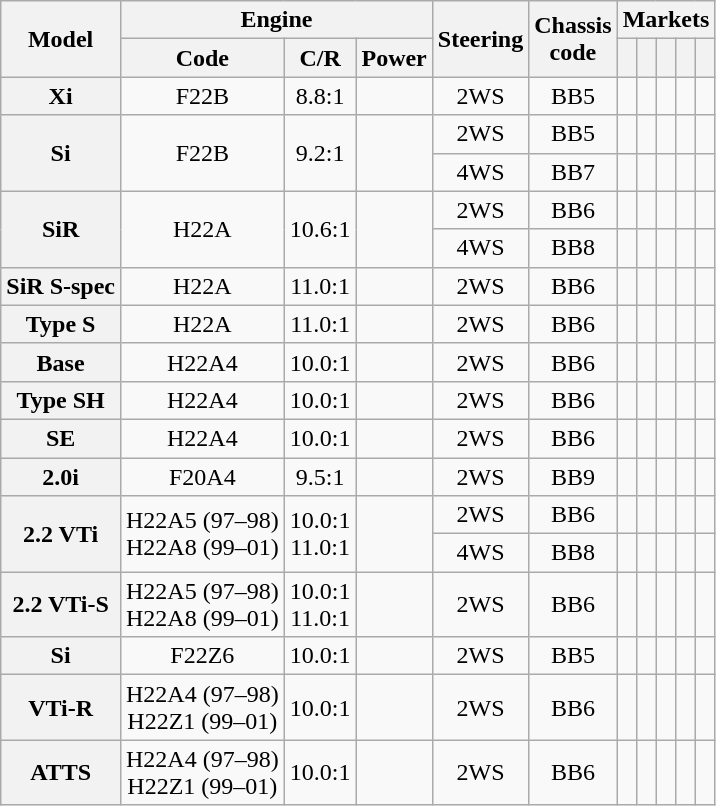<table class="wikitable" style="text-align: center; font-size:100%; color:black">
<tr>
<th rowspan="2">Model</th>
<th colspan="3">Engine</th>
<th rowspan="2">Steering</th>
<th rowspan="2">Chassis<br>code</th>
<th colspan="5">Markets</th>
</tr>
<tr>
<th>Code</th>
<th>C/R</th>
<th>Power</th>
<th></th>
<th></th>
<th></th>
<th></th>
<th></th>
</tr>
<tr>
<th>Xi</th>
<td>F22B</td>
<td>8.8:1</td>
<td></td>
<td>2WS</td>
<td>BB5</td>
<td></td>
<td></td>
<td></td>
<td></td>
<td></td>
</tr>
<tr>
<th rowspan="2">Si</th>
<td rowspan="2">F22B</td>
<td rowspan="2">9.2:1</td>
<td rowspan="2"></td>
<td>2WS</td>
<td>BB5</td>
<td></td>
<td></td>
<td></td>
<td></td>
<td></td>
</tr>
<tr>
<td>4WS</td>
<td>BB7</td>
<td></td>
<td></td>
<td></td>
<td></td>
<td></td>
</tr>
<tr>
<th rowspan="2">SiR</th>
<td rowspan="2">H22A</td>
<td rowspan="2">10.6:1</td>
<td rowspan="2"></td>
<td>2WS</td>
<td>BB6</td>
<td></td>
<td></td>
<td></td>
<td></td>
<td></td>
</tr>
<tr>
<td>4WS</td>
<td>BB8</td>
<td></td>
<td></td>
<td></td>
<td></td>
<td></td>
</tr>
<tr>
<th>SiR S-spec</th>
<td>H22A</td>
<td>11.0:1</td>
<td></td>
<td>2WS</td>
<td>BB6</td>
<td></td>
<td></td>
<td></td>
<td></td>
<td></td>
</tr>
<tr>
<th>Type S</th>
<td>H22A</td>
<td>11.0:1</td>
<td></td>
<td>2WS</td>
<td>BB6</td>
<td></td>
<td></td>
<td></td>
<td></td>
<td></td>
</tr>
<tr>
<th>Base</th>
<td>H22A4</td>
<td>10.0:1</td>
<td></td>
<td>2WS</td>
<td>BB6</td>
<td></td>
<td></td>
<td></td>
<td></td>
<td></td>
</tr>
<tr>
<th>Type SH</th>
<td>H22A4</td>
<td>10.0:1</td>
<td></td>
<td>2WS</td>
<td>BB6</td>
<td></td>
<td></td>
<td></td>
<td></td>
<td></td>
</tr>
<tr>
<th>SE</th>
<td>H22A4</td>
<td>10.0:1</td>
<td></td>
<td>2WS</td>
<td>BB6</td>
<td></td>
<td></td>
<td></td>
<td></td>
<td></td>
</tr>
<tr>
<th>2.0i</th>
<td>F20A4</td>
<td>9.5:1</td>
<td></td>
<td>2WS</td>
<td>BB9</td>
<td></td>
<td></td>
<td></td>
<td></td>
<td></td>
</tr>
<tr>
<th rowspan="2">2.2 VTi</th>
<td rowspan="2">H22A5 (97–98)<br>H22A8 (99–01)</td>
<td rowspan="2">10.0:1<br>11.0:1</td>
<td rowspan="2"><br></td>
<td>2WS</td>
<td>BB6</td>
<td></td>
<td></td>
<td></td>
<td></td>
<td></td>
</tr>
<tr>
<td>4WS</td>
<td>BB8</td>
<td></td>
<td></td>
<td></td>
<td></td>
<td></td>
</tr>
<tr>
<th>2.2 VTi-S</th>
<td>H22A5 (97–98)<br>H22A8 (99–01)</td>
<td>10.0:1<br>11.0:1</td>
<td><br></td>
<td>2WS</td>
<td>BB6</td>
<td></td>
<td></td>
<td></td>
<td></td>
<td></td>
</tr>
<tr>
<th>Si</th>
<td>F22Z6</td>
<td>10.0:1</td>
<td></td>
<td>2WS</td>
<td>BB5</td>
<td></td>
<td></td>
<td></td>
<td></td>
<td></td>
</tr>
<tr>
<th>VTi-R</th>
<td>H22A4 (97–98)<br>H22Z1 (99–01)</td>
<td>10.0:1</td>
<td><br></td>
<td>2WS</td>
<td>BB6</td>
<td></td>
<td></td>
<td></td>
<td></td>
<td></td>
</tr>
<tr>
<th>ATTS</th>
<td>H22A4 (97–98)<br>H22Z1 (99–01)</td>
<td>10.0:1</td>
<td><br></td>
<td>2WS</td>
<td>BB6</td>
<td></td>
<td></td>
<td></td>
<td></td>
<td></td>
</tr>
</table>
